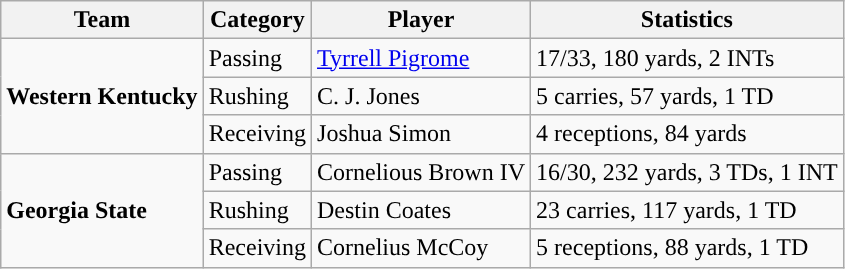<table class="wikitable" style="float: left;">
<tr>
<th>Team</th>
<th>Category</th>
<th>Player</th>
<th>Statistics</th>
</tr>
<tr>
<td rowspan=3><strong>Western Kentucky</strong></td>
<td>Passing</td>
<td><a href='#'>Tyrrell Pigrome</a></td>
<td>17/33, 180 yards, 2 INTs</td>
</tr>
<tr>
<td>Rushing</td>
<td>C. J. Jones</td>
<td>5 carries, 57 yards, 1 TD</td>
</tr>
<tr>
<td>Receiving</td>
<td>Joshua Simon</td>
<td>4 receptions, 84 yards</td>
</tr>
<tr>
<td rowspan=3><strong>Georgia State</strong></td>
<td>Passing</td>
<td>Cornelious Brown IV</td>
<td>16/30, 232 yards, 3 TDs, 1 INT</td>
</tr>
<tr>
<td>Rushing</td>
<td>Destin Coates</td>
<td>23 carries, 117 yards, 1 TD</td>
</tr>
<tr>
<td>Receiving</td>
<td>Cornelius McCoy</td>
<td>5 receptions, 88 yards, 1 TD</td>
</tr>
</table>
